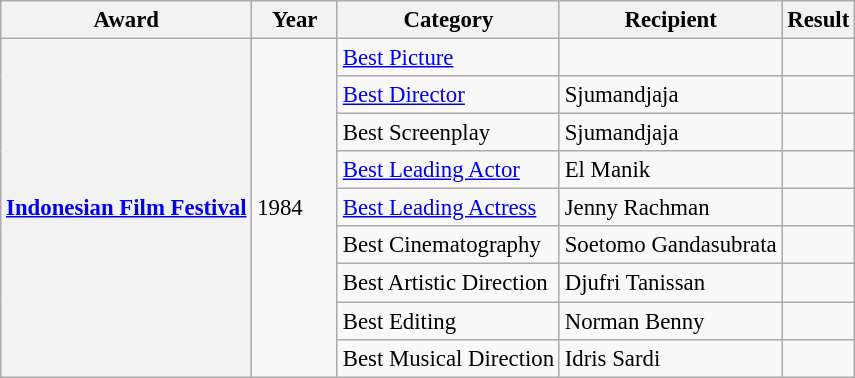<table class="wikitable plainrowheaders" style="font-size: 95%;">
<tr>
<th scope="col">Award</th>
<th scope="col"; width=50>Year</th>
<th scope="col">Category</th>
<th scope="col">Recipient</th>
<th scope="col">Result</th>
</tr>
<tr>
<th scope="row" rowspan="9"><a href='#'>Indonesian Film Festival</a></th>
<td rowspan="9">1984</td>
<td><a href='#'>Best Picture</a></td>
<td></td>
<td></td>
</tr>
<tr>
<td><a href='#'>Best Director</a></td>
<td>Sjumandjaja</td>
<td></td>
</tr>
<tr>
<td>Best Screenplay</td>
<td>Sjumandjaja</td>
<td></td>
</tr>
<tr>
<td><a href='#'>Best Leading Actor</a></td>
<td>El Manik</td>
<td></td>
</tr>
<tr>
<td><a href='#'>Best Leading Actress</a></td>
<td>Jenny Rachman</td>
<td></td>
</tr>
<tr>
<td>Best Cinematography</td>
<td>Soetomo Gandasubrata</td>
<td></td>
</tr>
<tr>
<td>Best Artistic Direction</td>
<td>Djufri Tanissan</td>
<td></td>
</tr>
<tr>
<td>Best Editing</td>
<td>Norman Benny</td>
<td></td>
</tr>
<tr>
<td>Best Musical Direction</td>
<td>Idris Sardi</td>
<td></td>
</tr>
</table>
